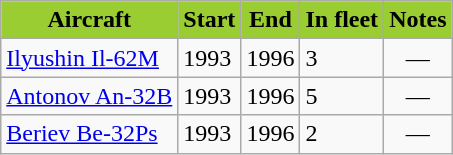<table class= "wikitable sortable toccolours">
<tr>
<th style="background-color:#9ACD32;color: black">Aircraft</th>
<th style="background-color:#9ACD32;color: black">Start</th>
<th style="background-color:#9ACD32;color: black">End</th>
<th style="background-color:#9ACD32;color: black">In fleet</th>
<th style="background-color:#9ACD32;color: black" class="unsortable">Notes</th>
</tr>
<tr>
<td><a href='#'>Ilyushin Il-62M</a></td>
<td>1993</td>
<td>1996</td>
<td>3</td>
<td align=center>—</td>
</tr>
<tr>
<td><a href='#'>Antonov An-32B</a></td>
<td>1993</td>
<td>1996</td>
<td>5</td>
<td align=center>—</td>
</tr>
<tr>
<td><a href='#'>Beriev Be-32Ps</a></td>
<td>1993</td>
<td>1996</td>
<td>2</td>
<td align=center>—</td>
</tr>
</table>
